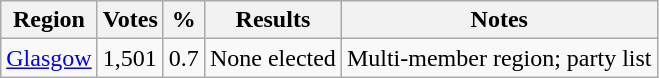<table class="wikitable">
<tr>
<th>Region</th>
<th>Votes</th>
<th>%</th>
<th>Results</th>
<th>Notes</th>
</tr>
<tr>
<td><a href='#'>Glasgow</a></td>
<td>1,501</td>
<td>0.7</td>
<td>None elected</td>
<td>Multi-member region; party list</td>
</tr>
</table>
